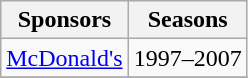<table class="wikitable collapsible">
<tr>
<th>Sponsors</th>
<th>Seasons</th>
</tr>
<tr>
<td><a href='#'>McDonald's</a></td>
<td>1997–2007</td>
</tr>
<tr>
</tr>
</table>
